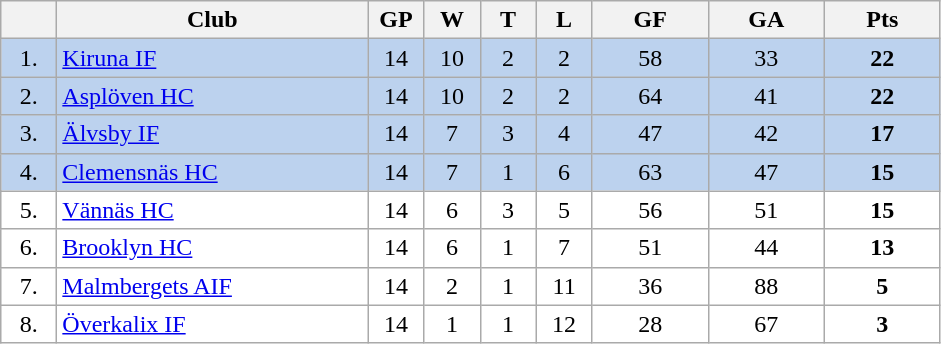<table class="wikitable">
<tr>
<th width="30"></th>
<th width="200">Club</th>
<th width="30">GP</th>
<th width="30">W</th>
<th width="30">T</th>
<th width="30">L</th>
<th width="70">GF</th>
<th width="70">GA</th>
<th width="70">Pts</th>
</tr>
<tr bgcolor="#BCD2EE" align="center">
<td>1.</td>
<td align="left"><a href='#'>Kiruna IF</a></td>
<td>14</td>
<td>10</td>
<td>2</td>
<td>2</td>
<td>58</td>
<td>33</td>
<td><strong>22</strong></td>
</tr>
<tr bgcolor="#BCD2EE" align="center">
<td>2.</td>
<td align="left"><a href='#'>Asplöven HC</a></td>
<td>14</td>
<td>10</td>
<td>2</td>
<td>2</td>
<td>64</td>
<td>41</td>
<td><strong>22</strong></td>
</tr>
<tr bgcolor="#BCD2EE" align="center">
<td>3.</td>
<td align="left"><a href='#'>Älvsby IF</a></td>
<td>14</td>
<td>7</td>
<td>3</td>
<td>4</td>
<td>47</td>
<td>42</td>
<td><strong>17</strong></td>
</tr>
<tr bgcolor="#BCD2EE" align="center">
<td>4.</td>
<td align="left"><a href='#'>Clemensnäs HC</a></td>
<td>14</td>
<td>7</td>
<td>1</td>
<td>6</td>
<td>63</td>
<td>47</td>
<td><strong>15</strong></td>
</tr>
<tr bgcolor="#FFFFFF" align="center">
<td>5.</td>
<td align="left"><a href='#'>Vännäs HC</a></td>
<td>14</td>
<td>6</td>
<td>3</td>
<td>5</td>
<td>56</td>
<td>51</td>
<td><strong>15</strong></td>
</tr>
<tr bgcolor="#FFFFFF" align="center">
<td>6.</td>
<td align="left"><a href='#'>Brooklyn HC</a></td>
<td>14</td>
<td>6</td>
<td>1</td>
<td>7</td>
<td>51</td>
<td>44</td>
<td><strong>13</strong></td>
</tr>
<tr bgcolor="#FFFFFF" align="center">
<td>7.</td>
<td align="left"><a href='#'>Malmbergets AIF</a></td>
<td>14</td>
<td>2</td>
<td>1</td>
<td>11</td>
<td>36</td>
<td>88</td>
<td><strong>5</strong></td>
</tr>
<tr bgcolor="#FFFFFF" align="center">
<td>8.</td>
<td align="left"><a href='#'>Överkalix IF</a></td>
<td>14</td>
<td>1</td>
<td>1</td>
<td>12</td>
<td>28</td>
<td>67</td>
<td><strong>3</strong></td>
</tr>
</table>
